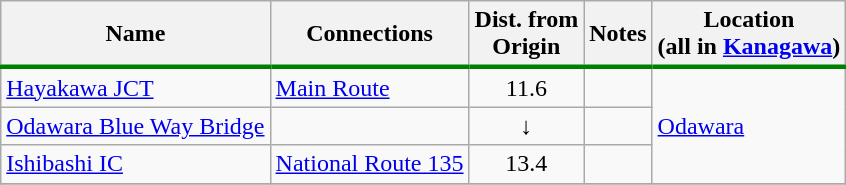<table class="wikitable">
<tr>
<th style="border-bottom: 3px solid green;">Name</th>
<th style="border-bottom: 3px solid green;">Connections</th>
<th style="border-bottom: 3px solid green;">Dist. from<br>Origin</th>
<th style="border-bottom: 3px solid green;">Notes</th>
<th style="border-bottom: 3px solid green;">Location<br>(all in <a href='#'>Kanagawa</a>)</th>
</tr>
<tr>
<td><a href='#'>Hayakawa JCT</a></td>
<td> <a href='#'>Main Route</a></td>
<td style="text-align: center;">11.6</td>
<td></td>
<td rowspan="3"><a href='#'>Odawara</a></td>
</tr>
<tr>
<td><a href='#'>Odawara Blue Way Bridge</a></td>
<td></td>
<td style="text-align: center;">↓</td>
<td></td>
</tr>
<tr>
<td><a href='#'>Ishibashi IC</a></td>
<td> <a href='#'>National Route 135</a></td>
<td style="text-align: center;">13.4</td>
<td></td>
</tr>
<tr>
</tr>
</table>
